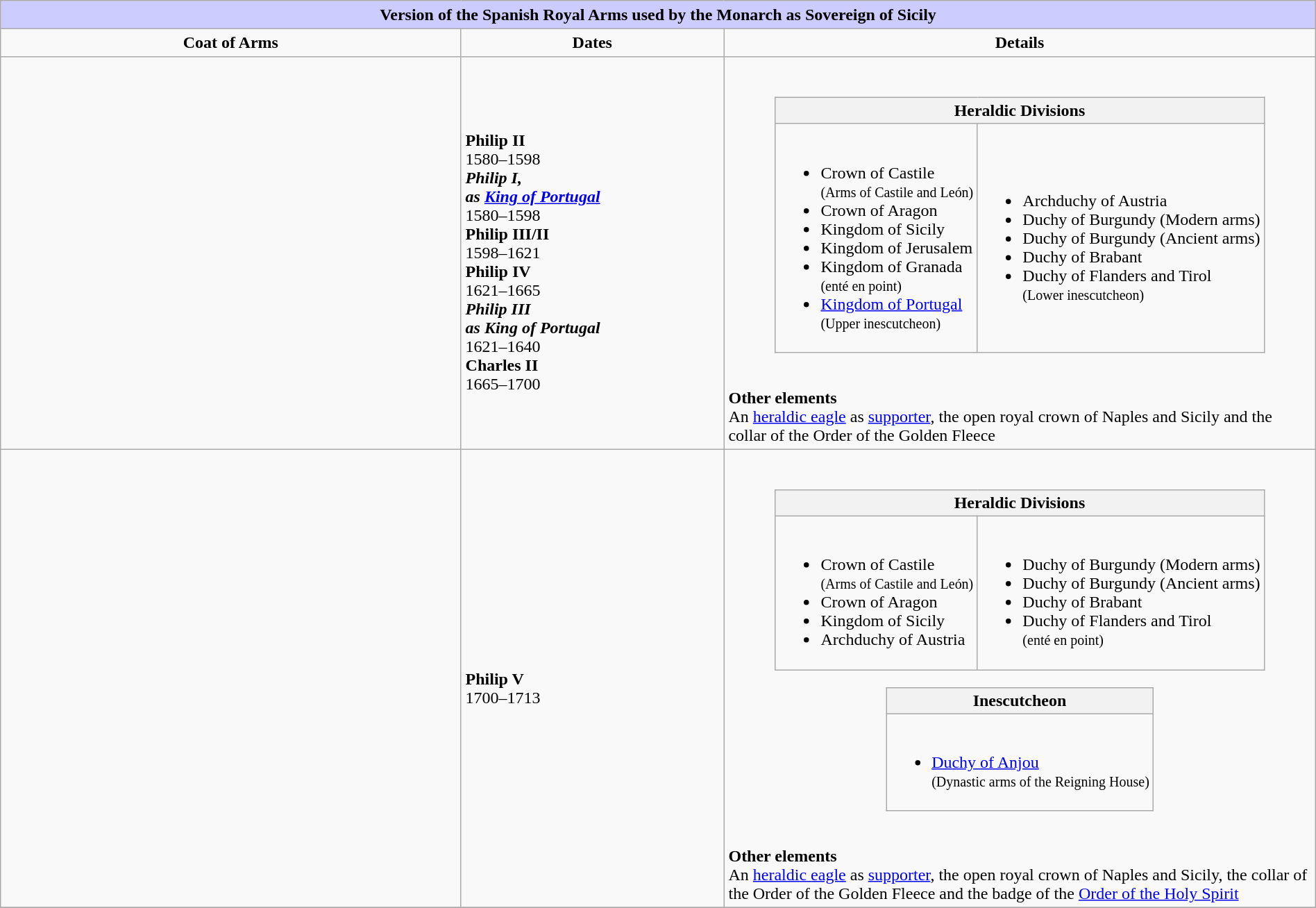<table width = "100%" border = 1 border="1" cellpadding="4" cellspacing="0" style="margin: 0.5em 1em 0.5em 0; background: #f9f9f9; border: 1px #aaa solid; border-collapse: collapse;">
<tr>
<td colspan = "3" bgcolor = "#ccccff" align="center"><strong>Version of the Spanish Royal Arms used by the Monarch as Sovereign of Sicily</strong></td>
</tr>
<tr>
<th width = "35%">Coat of Arms</th>
<th width = "20%">Dates</th>
<th width = "45%">Details</th>
</tr>
<tr>
<td></td>
<td><br> <strong>Philip II</strong><br>1580–1598<br><strong><em>Philip I,<br>as <a href='#'>King of Portugal</a></em></strong><br>1580–1598<br> <strong>Philip III/II</strong><br>1598–1621<br> <strong>Philip IV</strong><br>1621–1665<br><strong><em>Philip III<br>as King of Portugal</em></strong><br>1621–1640<br> <strong>Charles II</strong><br>1665–1700</td>
<td><br><table class="wikitable" style="margin:1em auto;">
<tr>
<th colspan="2"><strong>Heraldic Divisions</strong></th>
</tr>
<tr>
<td><br><ul><li>Crown of Castile<br><small>(Arms of Castile and León)</small></li><li>Crown of Aragon</li><li>Kingdom of Sicily</li><li>Kingdom of Jerusalem</li><li>Kingdom of Granada<br><small>(enté en point)</small></li><li><a href='#'>Kingdom of Portugal</a><br><small>(Upper inescutcheon)</small></li></ul></td>
<td><br><ul><li>Archduchy of Austria</li><li>Duchy of Burgundy (Modern arms)</li><li>Duchy of Burgundy (Ancient arms)</li><li>Duchy of Brabant</li><li>Duchy of Flanders and Tirol<br><small>(Lower inescutcheon)</small></li></ul></td>
</tr>
</table>
<br>
<strong>Other elements</strong><br>
An <a href='#'>heraldic eagle</a> as <a href='#'>supporter</a>, the open royal crown of Naples and Sicily and the collar of the Order of the Golden Fleece</td>
</tr>
<tr>
<td></td>
<td><br> <strong>Philip V</strong><br>1700–1713</td>
<td><br><table class="wikitable" style="margin:1em auto;">
<tr>
<th colspan="2"><strong>Heraldic Divisions</strong></th>
</tr>
<tr>
<td><br><ul><li>Crown of Castile<br><small>(Arms of Castile and León)</small></li><li>Crown of Aragon</li><li>Kingdom of Sicily</li><li>Archduchy of Austria</li></ul></td>
<td><br><ul><li>Duchy of Burgundy (Modern arms)</li><li>Duchy of Burgundy (Ancient arms)</li><li>Duchy of Brabant</li><li>Duchy of Flanders and Tirol<br><small>(enté en point)</small></li></ul></td>
</tr>
</table>
<table class="wikitable" style="margin:1em auto;">
<tr>
<th colspan="2"><strong>Inescutcheon</strong></th>
</tr>
<tr>
<td><br><ul><li><a href='#'>Duchy of Anjou</a><br><small>(Dynastic arms of the Reigning House)</small></li></ul></td>
</tr>
</table>
<br>
<strong>Other elements</strong><br>
An <a href='#'>heraldic eagle</a> as <a href='#'>supporter</a>, the open royal crown of Naples and Sicily, the collar of the Order of the Golden Fleece and the badge of the <a href='#'>Order of the Holy Spirit</a></td>
</tr>
<tr>
</tr>
</table>
